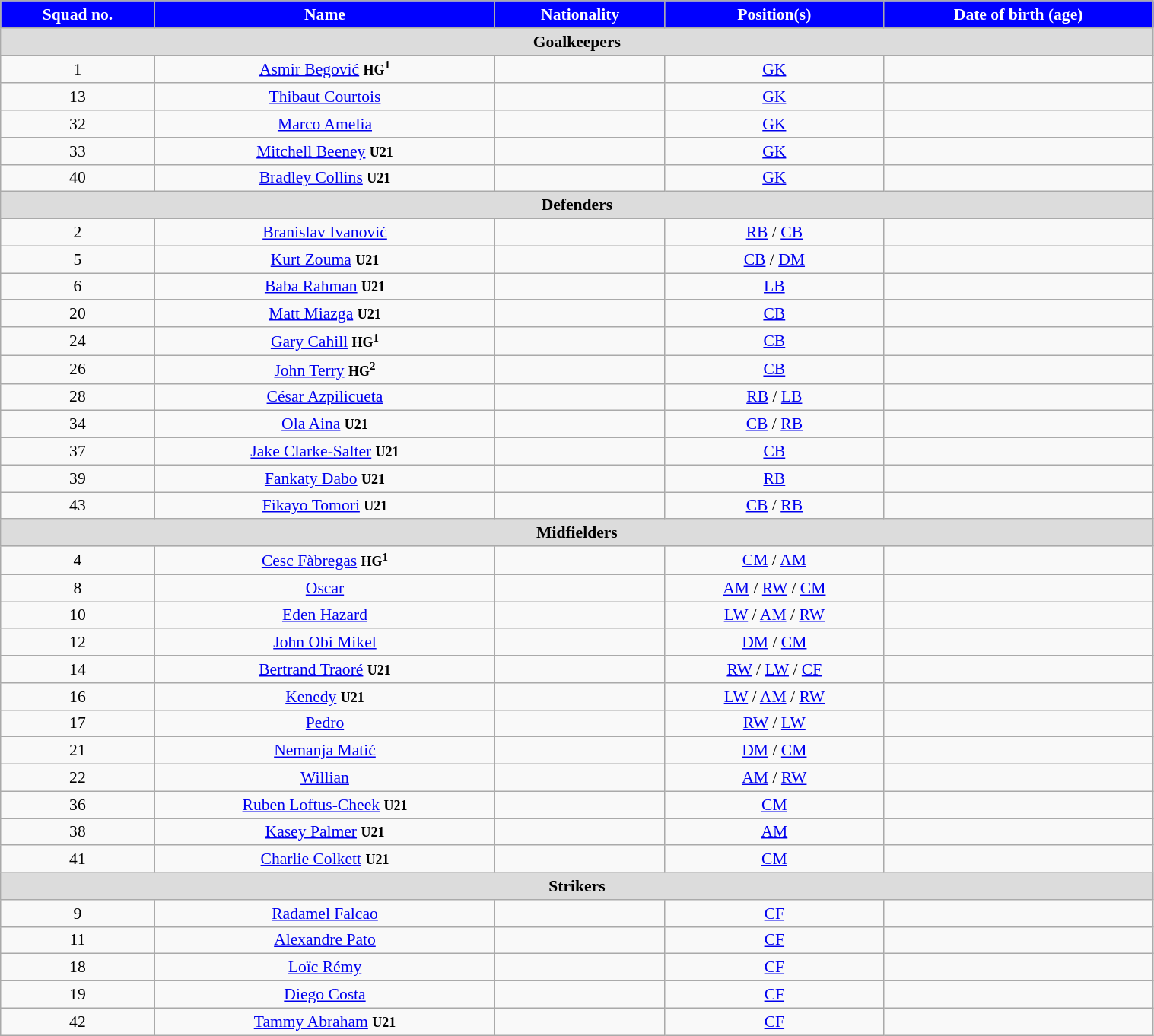<table class="wikitable" style="text-align:center; font-size:90%; width:80%;">
<tr>
<th style="background:#00f; color:white; text-align:center;">Squad no.</th>
<th style="background:#00f; color:white; text-align:center;">Name</th>
<th style="background:#00f; color:white; text-align:center;">Nationality</th>
<th style="background:#00f; color:white; text-align:center;">Position(s)</th>
<th style="background:#00f; color:white; text-align:center;">Date of birth (age)</th>
</tr>
<tr>
<th colspan="5" style="background:#dcdcdc; text-align:center">Goalkeepers</th>
</tr>
<tr>
<td>1</td>
<td><a href='#'>Asmir Begović</a> <small><strong>HG</strong><sup><strong>1</strong></sup></small></td>
<td></td>
<td><a href='#'>GK</a></td>
<td></td>
</tr>
<tr>
<td>13</td>
<td><a href='#'>Thibaut Courtois</a></td>
<td></td>
<td><a href='#'>GK</a></td>
<td></td>
</tr>
<tr>
<td>32</td>
<td><a href='#'>Marco Amelia</a></td>
<td></td>
<td><a href='#'>GK</a></td>
<td></td>
</tr>
<tr>
<td>33</td>
<td><a href='#'>Mitchell Beeney</a> <small><strong>U21</strong></small></td>
<td></td>
<td><a href='#'>GK</a></td>
<td></td>
</tr>
<tr>
<td>40</td>
<td><a href='#'>Bradley Collins</a> <small><strong>U21</strong></small></td>
<td></td>
<td><a href='#'>GK</a></td>
<td></td>
</tr>
<tr>
<th colspan="5" style="background:#dcdcdc; text-align:center">Defenders</th>
</tr>
<tr>
<td>2</td>
<td><a href='#'>Branislav Ivanović</a></td>
<td></td>
<td><a href='#'>RB</a> / <a href='#'>CB</a></td>
<td></td>
</tr>
<tr>
<td>5</td>
<td><a href='#'>Kurt Zouma</a> <small><strong>U21</strong></small></td>
<td></td>
<td><a href='#'>CB</a> / <a href='#'>DM</a></td>
<td></td>
</tr>
<tr>
<td>6</td>
<td><a href='#'>Baba Rahman</a> <small><strong>U21</strong></small></td>
<td></td>
<td><a href='#'>LB</a></td>
<td></td>
</tr>
<tr>
<td>20</td>
<td><a href='#'>Matt Miazga</a> <small><strong>U21</strong></small></td>
<td></td>
<td><a href='#'>CB</a></td>
<td></td>
</tr>
<tr>
<td>24</td>
<td><a href='#'>Gary Cahill</a> <small><strong>HG</strong><sup><strong>1</strong></sup></small></td>
<td></td>
<td><a href='#'>CB</a></td>
<td></td>
</tr>
<tr>
<td>26</td>
<td><a href='#'>John Terry</a> <small><strong>HG</strong><sup><strong>2</strong></sup></small></td>
<td></td>
<td><a href='#'>CB</a></td>
<td></td>
</tr>
<tr>
<td>28</td>
<td><a href='#'>César Azpilicueta</a></td>
<td></td>
<td><a href='#'>RB</a> / <a href='#'>LB</a></td>
<td></td>
</tr>
<tr>
<td>34</td>
<td><a href='#'>Ola Aina</a> <small><strong>U21</strong></small></td>
<td></td>
<td><a href='#'>CB</a> / <a href='#'>RB</a></td>
<td></td>
</tr>
<tr>
<td>37</td>
<td><a href='#'>Jake Clarke-Salter</a> <small><strong>U21</strong></small></td>
<td></td>
<td><a href='#'>CB</a></td>
<td></td>
</tr>
<tr>
<td>39</td>
<td><a href='#'>Fankaty Dabo</a> <small><strong>U21</strong></small></td>
<td></td>
<td><a href='#'>RB</a></td>
<td></td>
</tr>
<tr>
<td>43</td>
<td><a href='#'>Fikayo Tomori</a> <small><strong>U21</strong></small></td>
<td></td>
<td><a href='#'>CB</a> / <a href='#'>RB</a></td>
<td></td>
</tr>
<tr>
<th colspan="5" style="background:#dcdcdc; text-align:center">Midfielders</th>
</tr>
<tr>
<td>4</td>
<td><a href='#'>Cesc Fàbregas</a> <small><strong>HG</strong><sup><strong>1</strong></sup></small></td>
<td></td>
<td><a href='#'>CM</a> / <a href='#'>AM</a></td>
<td></td>
</tr>
<tr>
<td>8</td>
<td><a href='#'>Oscar</a></td>
<td></td>
<td><a href='#'>AM</a> / <a href='#'>RW</a> / <a href='#'>CM</a></td>
<td></td>
</tr>
<tr>
<td>10</td>
<td><a href='#'>Eden Hazard</a></td>
<td></td>
<td><a href='#'>LW</a> / <a href='#'>AM</a> / <a href='#'>RW</a></td>
<td></td>
</tr>
<tr>
<td>12</td>
<td><a href='#'>John Obi Mikel</a></td>
<td></td>
<td><a href='#'>DM</a> / <a href='#'>CM</a></td>
<td></td>
</tr>
<tr>
<td>14</td>
<td><a href='#'>Bertrand Traoré</a> <small><strong>U21</strong></small></td>
<td></td>
<td><a href='#'>RW</a> / <a href='#'>LW</a> / <a href='#'>CF</a></td>
<td></td>
</tr>
<tr>
<td>16</td>
<td><a href='#'>Kenedy</a> <small><strong>U21</strong></small></td>
<td></td>
<td><a href='#'>LW</a> / <a href='#'>AM</a> / <a href='#'>RW</a></td>
<td></td>
</tr>
<tr>
<td>17</td>
<td><a href='#'>Pedro</a></td>
<td></td>
<td><a href='#'>RW</a> / <a href='#'>LW</a></td>
<td></td>
</tr>
<tr>
<td>21</td>
<td><a href='#'>Nemanja Matić</a></td>
<td></td>
<td><a href='#'>DM</a> / <a href='#'>CM</a></td>
<td></td>
</tr>
<tr>
<td>22</td>
<td><a href='#'>Willian</a></td>
<td></td>
<td><a href='#'>AM</a> / <a href='#'>RW</a></td>
<td></td>
</tr>
<tr>
<td>36</td>
<td><a href='#'>Ruben Loftus-Cheek</a> <small><strong>U21</strong></small></td>
<td></td>
<td><a href='#'>CM</a></td>
<td></td>
</tr>
<tr>
<td>38</td>
<td><a href='#'>Kasey Palmer</a> <small><strong>U21</strong></small></td>
<td></td>
<td><a href='#'>AM</a></td>
<td></td>
</tr>
<tr>
<td>41</td>
<td><a href='#'>Charlie Colkett</a> <small><strong>U21</strong></small></td>
<td></td>
<td><a href='#'>CM</a></td>
<td></td>
</tr>
<tr>
<th colspan="5" style="background:#dcdcdc; text-align:center">Strikers</th>
</tr>
<tr>
<td>9</td>
<td><a href='#'>Radamel Falcao</a></td>
<td></td>
<td><a href='#'>CF</a></td>
<td></td>
</tr>
<tr>
<td>11</td>
<td><a href='#'>Alexandre Pato</a></td>
<td></td>
<td><a href='#'>CF</a></td>
<td></td>
</tr>
<tr>
<td>18</td>
<td><a href='#'>Loïc Rémy</a></td>
<td></td>
<td><a href='#'>CF</a></td>
<td></td>
</tr>
<tr>
<td>19</td>
<td><a href='#'>Diego Costa</a></td>
<td></td>
<td><a href='#'>CF</a></td>
<td></td>
</tr>
<tr>
<td>42</td>
<td><a href='#'>Tammy Abraham</a> <small><strong>U21</strong></small></td>
<td></td>
<td><a href='#'>CF</a></td>
<td></td>
</tr>
</table>
